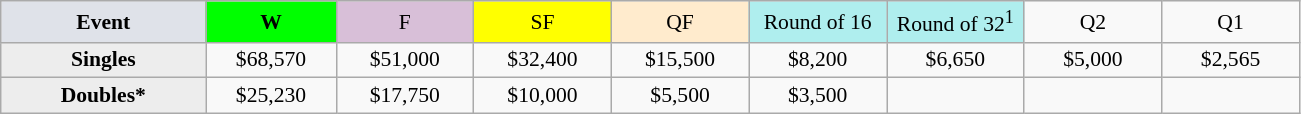<table class=wikitable style=font-size:90%;text-align:center>
<tr>
<td style="width:130px; background:#dfe2e9;"><strong>Event</strong></td>
<td style="width:80px; background:lime;"><strong>W</strong></td>
<td style="width:85px; background:thistle;">F</td>
<td style="width:85px; background:#ff0;">SF</td>
<td style="width:85px; background:#ffebcd;">QF</td>
<td style="width:85px; background:#afeeee;">Round of 16</td>
<td style="width:85px; background:#afeeee;">Round of 32<sup>1</sup></td>
<td width=85>Q2</td>
<td width=85>Q1</td>
</tr>
<tr>
<td style="background:#ededed;"><strong>Singles</strong></td>
<td>$68,570</td>
<td>$51,000</td>
<td>$32,400</td>
<td>$15,500</td>
<td>$8,200</td>
<td>$6,650</td>
<td>$5,000</td>
<td>$2,565</td>
</tr>
<tr>
<td style="background:#ededed;"><strong>Doubles*</strong></td>
<td>$25,230</td>
<td>$17,750</td>
<td>$10,000</td>
<td>$5,500</td>
<td>$3,500</td>
<td></td>
<td></td>
<td></td>
</tr>
</table>
